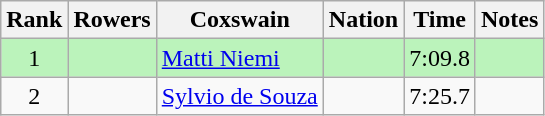<table class="wikitable sortable" style="text-align:center">
<tr>
<th>Rank</th>
<th>Rowers</th>
<th>Coxswain</th>
<th>Nation</th>
<th>Time</th>
<th>Notes</th>
</tr>
<tr bgcolor=bbf3bb>
<td>1</td>
<td align=left></td>
<td align=left><a href='#'>Matti Niemi</a></td>
<td align=left></td>
<td>7:09.8</td>
<td></td>
</tr>
<tr>
<td>2</td>
<td align=left></td>
<td align=left><a href='#'>Sylvio de Souza</a></td>
<td align=left></td>
<td>7:25.7</td>
<td></td>
</tr>
</table>
